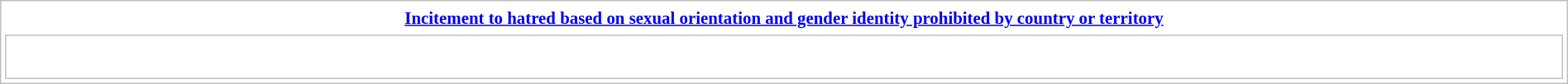<table class="collapsible collapsed" style=" text-align: left; border: 1px solid silver; margin: 0.2em auto auto; width:100%; clear: both; padding: 1px;">
<tr>
<th style=" font-size:87%; padding:0.2em 0.3em; text-align: center; "><span><a href='#'>Incitement to hatred based on sexual orientation and gender identity prohibited by country or territory</a></span></th>
</tr>
<tr>
<td style="border: solid 1px silver; padding: 8px; "><br><div></div></td>
</tr>
</table>
